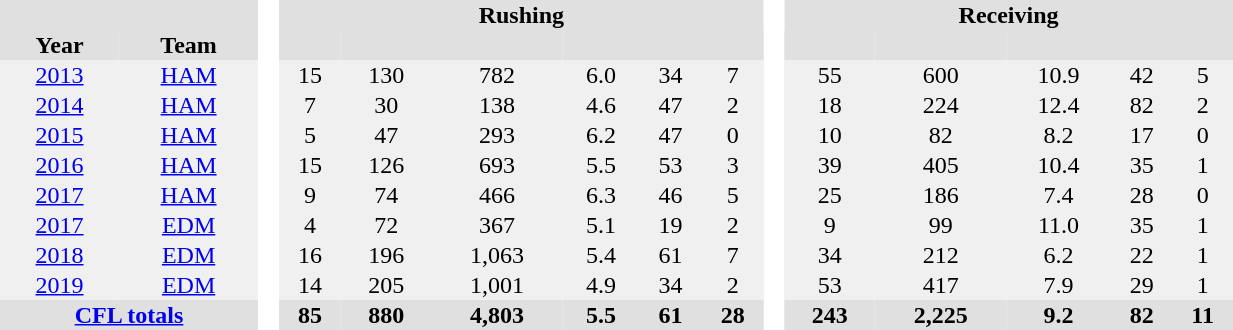<table BORDER="0" CELLPADDING="1" CELLSPACING="0" width="65%" style="text-align:center">
<tr bgcolor="#e0e0e0">
<th colspan="2"></th>
<th rowspan="101" bgcolor="#ffffff"> </th>
<th colspan="6">Rushing</th>
<th rowspan="101" bgcolor="#ffffff"> </th>
<th colspan="5">Receiving</th>
</tr>
<tr bgcolor="#e0e0e0">
<th>Year</th>
<th>Team</th>
<th></th>
<th></th>
<th></th>
<th></th>
<th></th>
<th></th>
<th></th>
<th></th>
<th></th>
<th></th>
<th></th>
</tr>
<tr ALIGN="center" bgcolor="#f0f0f0">
<td><a href='#'>2013</a></td>
<td><a href='#'>HAM</a></td>
<td>15</td>
<td>130</td>
<td>782</td>
<td>6.0</td>
<td>34</td>
<td>7</td>
<td>55</td>
<td>600</td>
<td>10.9</td>
<td>42</td>
<td>5</td>
</tr>
<tr ALIGN="center" bgcolor="#f0f0f0">
<td><a href='#'>2014</a></td>
<td><a href='#'>HAM</a></td>
<td>7</td>
<td>30</td>
<td>138</td>
<td>4.6</td>
<td>47</td>
<td>2</td>
<td>18</td>
<td>224</td>
<td>12.4</td>
<td>82</td>
<td>2</td>
</tr>
<tr ALIGN="center" bgcolor="#f0f0f0">
<td><a href='#'>2015</a></td>
<td><a href='#'>HAM</a></td>
<td>5</td>
<td>47</td>
<td>293</td>
<td>6.2</td>
<td>47</td>
<td>0</td>
<td>10</td>
<td>82</td>
<td>8.2</td>
<td>17</td>
<td>0</td>
</tr>
<tr ALIGN="center" bgcolor="#f0f0f0">
<td><a href='#'>2016</a></td>
<td><a href='#'>HAM</a></td>
<td>15</td>
<td>126</td>
<td>693</td>
<td>5.5</td>
<td>53</td>
<td>3</td>
<td>39</td>
<td>405</td>
<td>10.4</td>
<td>35</td>
<td>1</td>
</tr>
<tr ALIGN="center" bgcolor="#f0f0f0">
<td><a href='#'>2017</a></td>
<td><a href='#'>HAM</a></td>
<td>9</td>
<td>74</td>
<td>466</td>
<td>6.3</td>
<td>46</td>
<td>5</td>
<td>25</td>
<td>186</td>
<td>7.4</td>
<td>28</td>
<td>0</td>
</tr>
<tr ALIGN="center" bgcolor="#f0f0f0">
<td><a href='#'>2017</a></td>
<td><a href='#'>EDM</a></td>
<td>4</td>
<td>72</td>
<td>367</td>
<td>5.1</td>
<td>19</td>
<td>2</td>
<td>9</td>
<td>99</td>
<td>11.0</td>
<td>35</td>
<td>1</td>
</tr>
<tr ALIGN="center" bgcolor="#f0f0f0">
<td><a href='#'>2018</a></td>
<td><a href='#'>EDM</a></td>
<td>16</td>
<td>196</td>
<td>1,063</td>
<td>5.4</td>
<td>61</td>
<td>7</td>
<td>34</td>
<td>212</td>
<td>6.2</td>
<td>22</td>
<td>1</td>
</tr>
<tr ALIGN="center" bgcolor="#f0f0f0">
<td><a href='#'>2019</a></td>
<td><a href='#'>EDM</a></td>
<td>14</td>
<td>205</td>
<td>1,001</td>
<td>4.9</td>
<td>34</td>
<td>2</td>
<td>53</td>
<td>417</td>
<td>7.9</td>
<td>29</td>
<td>1</td>
</tr>
<tr bgcolor="#e0e0e0">
<th colspan="2"><a href='#'>CFL totals</a></th>
<th>85</th>
<th>880</th>
<th>4,803</th>
<th>5.5</th>
<th>61</th>
<th>28</th>
<th>243</th>
<th>2,225</th>
<th>9.2</th>
<th>82</th>
<th>11</th>
</tr>
</table>
